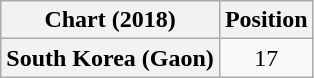<table class="wikitable plainrowheaders" style="text-align:center">
<tr>
<th>Chart (2018)</th>
<th>Position</th>
</tr>
<tr>
<th scope="row">South Korea (Gaon)</th>
<td>17</td>
</tr>
</table>
